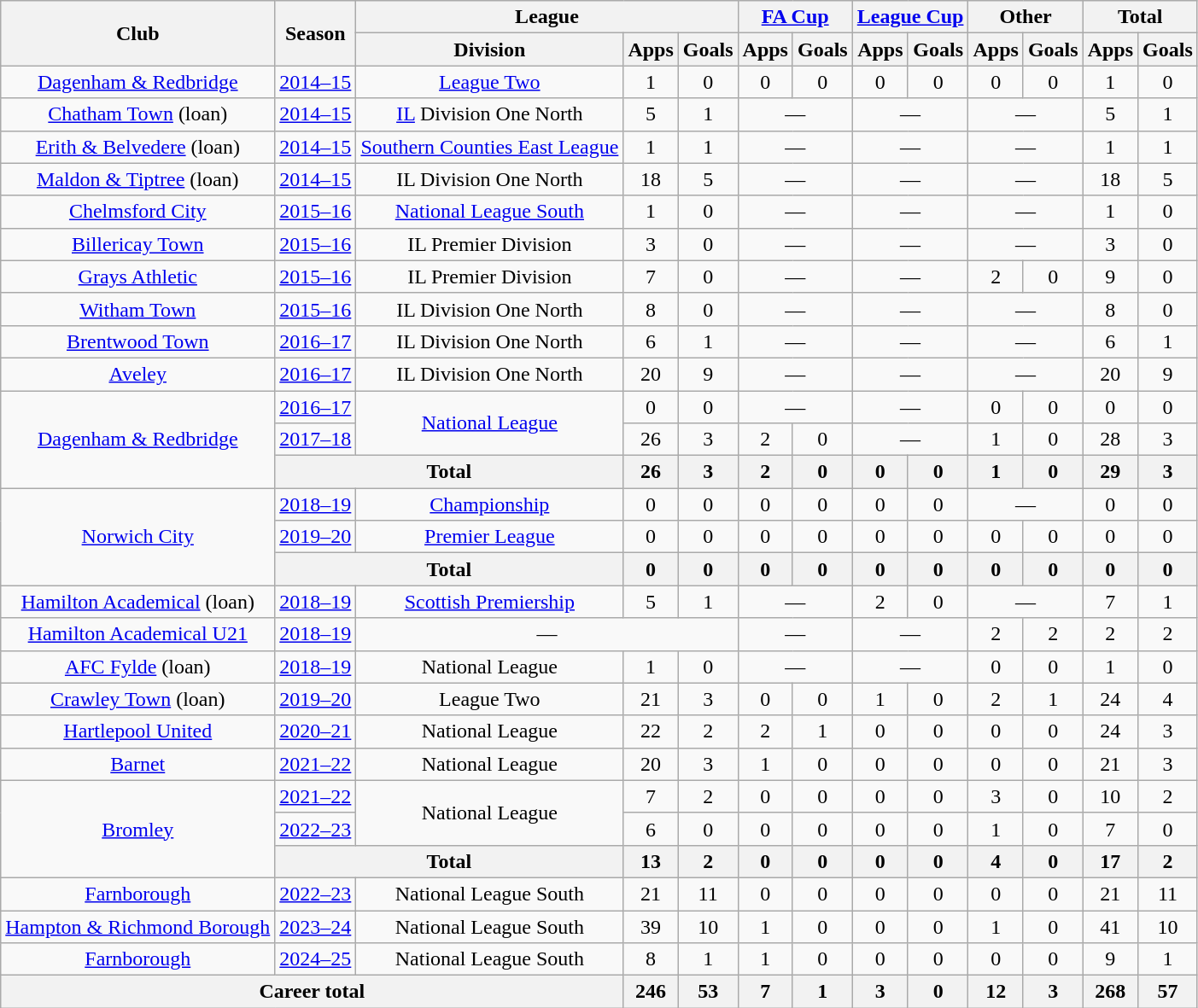<table class="wikitable" style="text-align:center">
<tr>
<th rowspan="2">Club</th>
<th rowspan="2">Season</th>
<th colspan="3">League</th>
<th colspan="2"><a href='#'>FA Cup</a></th>
<th colspan="2"><a href='#'>League Cup</a></th>
<th colspan="2">Other</th>
<th colspan="2">Total</th>
</tr>
<tr>
<th>Division</th>
<th>Apps</th>
<th>Goals</th>
<th>Apps</th>
<th>Goals</th>
<th>Apps</th>
<th>Goals</th>
<th>Apps</th>
<th>Goals</th>
<th>Apps</th>
<th>Goals</th>
</tr>
<tr>
<td><a href='#'>Dagenham & Redbridge</a></td>
<td><a href='#'>2014–15</a></td>
<td><a href='#'>League Two</a></td>
<td>1</td>
<td>0</td>
<td>0</td>
<td>0</td>
<td>0</td>
<td>0</td>
<td>0</td>
<td>0</td>
<td>1</td>
<td>0</td>
</tr>
<tr>
<td><a href='#'>Chatham Town</a> (loan)</td>
<td><a href='#'>2014–15</a></td>
<td><a href='#'>IL</a> Division One North</td>
<td>5</td>
<td>1</td>
<td colspan="2">—</td>
<td colspan="2">—</td>
<td colspan="2">—</td>
<td>5</td>
<td>1</td>
</tr>
<tr>
<td><a href='#'>Erith & Belvedere</a> (loan)</td>
<td><a href='#'>2014–15</a></td>
<td><a href='#'>Southern Counties East League</a></td>
<td>1</td>
<td>1</td>
<td colspan="2">—</td>
<td colspan="2">—</td>
<td colspan="2">—</td>
<td>1</td>
<td>1</td>
</tr>
<tr>
<td><a href='#'>Maldon & Tiptree</a> (loan)</td>
<td><a href='#'>2014–15</a></td>
<td>IL Division One North</td>
<td>18</td>
<td>5</td>
<td colspan="2">—</td>
<td colspan="2">—</td>
<td colspan="2">—</td>
<td>18</td>
<td>5</td>
</tr>
<tr>
<td><a href='#'>Chelmsford City</a></td>
<td><a href='#'>2015–16</a></td>
<td><a href='#'>National League South</a></td>
<td>1</td>
<td>0</td>
<td colspan="2">—</td>
<td colspan="2">—</td>
<td colspan="2">—</td>
<td>1</td>
<td>0</td>
</tr>
<tr>
<td><a href='#'>Billericay Town</a></td>
<td><a href='#'>2015–16</a></td>
<td>IL Premier Division</td>
<td>3</td>
<td>0</td>
<td colspan="2">—</td>
<td colspan="2">—</td>
<td colspan="2">—</td>
<td>3</td>
<td>0</td>
</tr>
<tr>
<td><a href='#'>Grays Athletic</a></td>
<td><a href='#'>2015–16</a></td>
<td>IL Premier Division</td>
<td>7</td>
<td>0</td>
<td colspan="2">—</td>
<td colspan="2">—</td>
<td>2</td>
<td>0</td>
<td>9</td>
<td>0</td>
</tr>
<tr>
<td><a href='#'>Witham Town</a></td>
<td><a href='#'>2015–16</a></td>
<td>IL Division One North</td>
<td>8</td>
<td>0</td>
<td colspan="2">—</td>
<td colspan="2">—</td>
<td colspan="2">—</td>
<td>8</td>
<td>0</td>
</tr>
<tr>
<td><a href='#'>Brentwood Town</a></td>
<td><a href='#'>2016–17</a></td>
<td>IL Division One North</td>
<td>6</td>
<td>1</td>
<td colspan="2">—</td>
<td colspan="2">—</td>
<td colspan="2">—</td>
<td>6</td>
<td>1</td>
</tr>
<tr>
<td><a href='#'>Aveley</a></td>
<td><a href='#'>2016–17</a></td>
<td>IL Division One North</td>
<td>20</td>
<td>9</td>
<td colspan="2">—</td>
<td colspan="2">—</td>
<td colspan="2">—</td>
<td>20</td>
<td>9</td>
</tr>
<tr>
<td rowspan=3><a href='#'>Dagenham & Redbridge</a></td>
<td><a href='#'>2016–17</a></td>
<td rowspan=2><a href='#'>National League</a></td>
<td>0</td>
<td>0</td>
<td colspan="2">—</td>
<td colspan="2">—</td>
<td>0</td>
<td>0</td>
<td>0</td>
<td>0</td>
</tr>
<tr>
<td><a href='#'>2017–18</a></td>
<td>26</td>
<td>3</td>
<td>2</td>
<td>0</td>
<td colspan="2">—</td>
<td>1</td>
<td>0</td>
<td>28</td>
<td>3</td>
</tr>
<tr>
<th colspan=2>Total</th>
<th>26</th>
<th>3</th>
<th>2</th>
<th>0</th>
<th>0</th>
<th>0</th>
<th>1</th>
<th>0</th>
<th>29</th>
<th>3</th>
</tr>
<tr>
<td rowspan="3"><a href='#'>Norwich City</a></td>
<td><a href='#'>2018–19</a></td>
<td><a href='#'>Championship</a></td>
<td>0</td>
<td>0</td>
<td>0</td>
<td>0</td>
<td>0</td>
<td>0</td>
<td colspan="2">—</td>
<td>0</td>
<td>0</td>
</tr>
<tr>
<td><a href='#'>2019–20</a></td>
<td><a href='#'>Premier League</a></td>
<td>0</td>
<td>0</td>
<td>0</td>
<td>0</td>
<td>0</td>
<td>0</td>
<td>0</td>
<td>0</td>
<td>0</td>
<td>0</td>
</tr>
<tr>
<th colspan="2">Total</th>
<th>0</th>
<th>0</th>
<th>0</th>
<th>0</th>
<th>0</th>
<th>0</th>
<th>0</th>
<th>0</th>
<th>0</th>
<th>0</th>
</tr>
<tr>
<td><a href='#'>Hamilton Academical</a> (loan)</td>
<td><a href='#'>2018–19</a></td>
<td><a href='#'>Scottish Premiership</a></td>
<td>5</td>
<td>1</td>
<td colspan="2">—</td>
<td>2</td>
<td>0</td>
<td colspan="2">—</td>
<td>7</td>
<td>1</td>
</tr>
<tr>
<td><a href='#'>Hamilton Academical U21</a></td>
<td><a href='#'>2018–19</a></td>
<td colspan=3>—</td>
<td colspan=2>—</td>
<td colspan=2>—</td>
<td>2</td>
<td>2</td>
<td>2</td>
<td>2</td>
</tr>
<tr>
<td><a href='#'>AFC Fylde</a> (loan)</td>
<td><a href='#'>2018–19</a></td>
<td>National League</td>
<td>1</td>
<td>0</td>
<td colspan="2">—</td>
<td colspan="2">—</td>
<td>0</td>
<td>0</td>
<td>1</td>
<td>0</td>
</tr>
<tr>
<td><a href='#'>Crawley Town</a> (loan)</td>
<td><a href='#'>2019–20</a></td>
<td>League Two</td>
<td>21</td>
<td>3</td>
<td>0</td>
<td>0</td>
<td>1</td>
<td>0</td>
<td>2</td>
<td>1</td>
<td>24</td>
<td>4</td>
</tr>
<tr>
<td><a href='#'>Hartlepool United</a></td>
<td><a href='#'>2020–21</a></td>
<td>National League</td>
<td>22</td>
<td>2</td>
<td>2</td>
<td>1</td>
<td>0</td>
<td>0</td>
<td>0</td>
<td>0</td>
<td>24</td>
<td>3</td>
</tr>
<tr>
<td><a href='#'>Barnet</a></td>
<td><a href='#'>2021–22</a></td>
<td>National League</td>
<td>20</td>
<td>3</td>
<td>1</td>
<td>0</td>
<td>0</td>
<td>0</td>
<td>0</td>
<td>0</td>
<td>21</td>
<td>3</td>
</tr>
<tr>
<td rowspan="3"><a href='#'>Bromley</a></td>
<td><a href='#'>2021–22</a></td>
<td rowspan="2">National League</td>
<td>7</td>
<td>2</td>
<td>0</td>
<td>0</td>
<td>0</td>
<td>0</td>
<td>3</td>
<td>0</td>
<td>10</td>
<td>2</td>
</tr>
<tr>
<td><a href='#'>2022–23</a></td>
<td>6</td>
<td>0</td>
<td>0</td>
<td>0</td>
<td>0</td>
<td>0</td>
<td>1</td>
<td>0</td>
<td>7</td>
<td>0</td>
</tr>
<tr>
<th colspan="2">Total</th>
<th>13</th>
<th>2</th>
<th>0</th>
<th>0</th>
<th>0</th>
<th>0</th>
<th>4</th>
<th>0</th>
<th>17</th>
<th>2</th>
</tr>
<tr>
<td><a href='#'>Farnborough</a></td>
<td><a href='#'>2022–23</a></td>
<td>National League South</td>
<td>21</td>
<td>11</td>
<td>0</td>
<td>0</td>
<td>0</td>
<td>0</td>
<td>0</td>
<td>0</td>
<td>21</td>
<td>11</td>
</tr>
<tr>
<td><a href='#'>Hampton & Richmond Borough</a></td>
<td><a href='#'>2023–24</a></td>
<td>National League South</td>
<td>39</td>
<td>10</td>
<td>1</td>
<td>0</td>
<td>0</td>
<td>0</td>
<td>1</td>
<td>0</td>
<td>41</td>
<td>10</td>
</tr>
<tr>
<td><a href='#'>Farnborough</a></td>
<td><a href='#'>2024–25</a></td>
<td>National League South</td>
<td>8</td>
<td>1</td>
<td>1</td>
<td>0</td>
<td>0</td>
<td>0</td>
<td>0</td>
<td>0</td>
<td>9</td>
<td>1</td>
</tr>
<tr>
<th colspan="3">Career total</th>
<th>246</th>
<th>53</th>
<th>7</th>
<th>1</th>
<th>3</th>
<th>0</th>
<th>12</th>
<th>3</th>
<th>268</th>
<th>57</th>
</tr>
</table>
